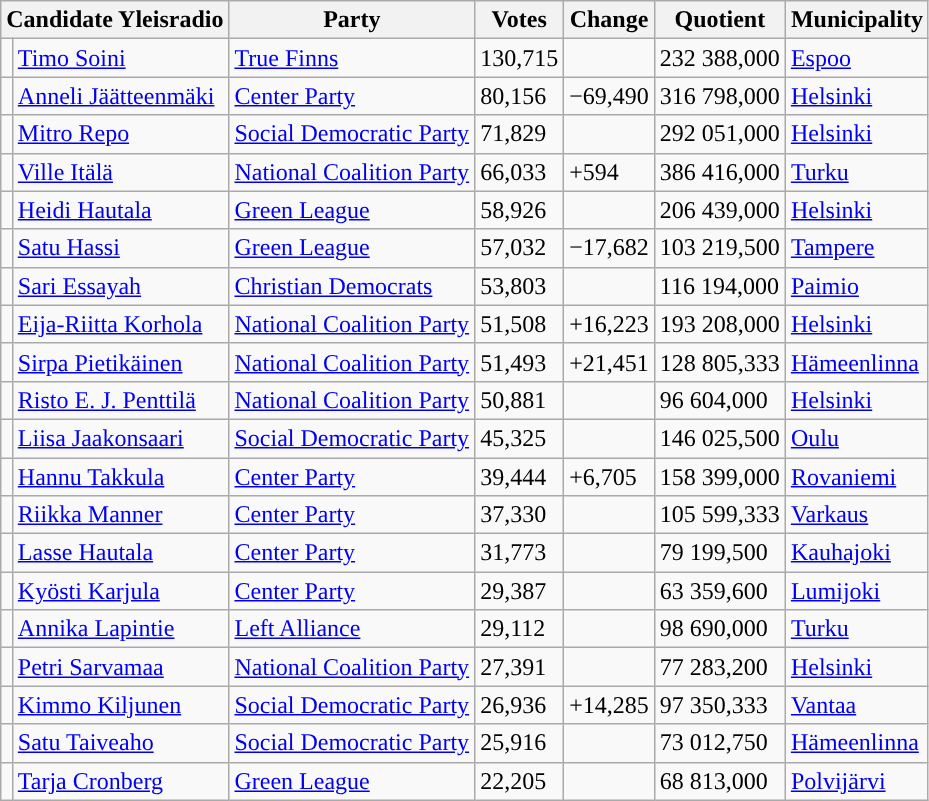<table class="wikitable sortable">
<tr>
<th colspan=2>Candidate Yleisradio</th>
<th>Party</th>
<th>Votes</th>
<th>Change</th>
<th>Quotient</th>
<th>Municipality</th>
</tr>
<tr>
<td style="background-color: "></td>
<td><a href='#'>Timo Soini</a></td>
<td><a href='#'>True Finns</a></td>
<td>130,715</td>
<td></td>
<td>232 388,000</td>
<td><a href='#'>Espoo</a></td>
</tr>
<tr>
<td style="background-color: "></td>
<td><a href='#'>Anneli Jäätteenmäki</a></td>
<td><a href='#'>Center Party</a></td>
<td>80,156</td>
<td>−69,490</td>
<td>316 798,000</td>
<td><a href='#'>Helsinki</a></td>
</tr>
<tr>
<td style="background-color: "></td>
<td><a href='#'>Mitro Repo</a></td>
<td><a href='#'>Social Democratic Party</a></td>
<td>71,829</td>
<td></td>
<td>292 051,000</td>
<td><a href='#'>Helsinki</a></td>
</tr>
<tr>
<td style="background-color: "></td>
<td><a href='#'>Ville Itälä</a></td>
<td><a href='#'>National Coalition Party</a></td>
<td>66,033</td>
<td>+594</td>
<td>386 416,000</td>
<td><a href='#'>Turku</a></td>
</tr>
<tr>
<td style="background-color: "></td>
<td><a href='#'>Heidi Hautala</a></td>
<td><a href='#'>Green League</a></td>
<td>58,926</td>
<td></td>
<td>206 439,000</td>
<td><a href='#'>Helsinki</a></td>
</tr>
<tr>
<td style="background-color: "></td>
<td><a href='#'>Satu Hassi</a></td>
<td><a href='#'>Green League</a></td>
<td>57,032</td>
<td>−17,682</td>
<td>103 219,500</td>
<td><a href='#'>Tampere</a></td>
</tr>
<tr>
<td style="background-color: "></td>
<td><a href='#'>Sari Essayah</a></td>
<td><a href='#'>Christian Democrats</a></td>
<td>53,803</td>
<td></td>
<td>116 194,000</td>
<td><a href='#'>Paimio</a></td>
</tr>
<tr>
<td style="background-color: "></td>
<td><a href='#'>Eija-Riitta Korhola</a></td>
<td><a href='#'>National Coalition Party</a></td>
<td>51,508</td>
<td>+16,223</td>
<td>193 208,000</td>
<td><a href='#'>Helsinki</a></td>
</tr>
<tr>
<td style="background-color: "></td>
<td><a href='#'>Sirpa Pietikäinen</a></td>
<td><a href='#'>National Coalition Party</a></td>
<td>51,493</td>
<td>+21,451</td>
<td>128 805,333</td>
<td><a href='#'>Hämeenlinna</a></td>
</tr>
<tr>
<td style="background-color: "></td>
<td><a href='#'>Risto E. J. Penttilä</a></td>
<td><a href='#'>National Coalition Party</a></td>
<td>50,881</td>
<td></td>
<td>96 604,000</td>
<td><a href='#'>Helsinki</a></td>
</tr>
<tr>
<td style="background-color: "></td>
<td><a href='#'>Liisa Jaakonsaari</a></td>
<td><a href='#'>Social Democratic Party</a></td>
<td>45,325</td>
<td></td>
<td>146 025,500</td>
<td><a href='#'>Oulu</a></td>
</tr>
<tr>
<td style="background-color: "></td>
<td><a href='#'>Hannu Takkula</a></td>
<td><a href='#'>Center Party</a></td>
<td>39,444</td>
<td>+6,705</td>
<td>158 399,000</td>
<td><a href='#'>Rovaniemi</a></td>
</tr>
<tr>
<td style="background-color: "></td>
<td><a href='#'>Riikka Manner</a></td>
<td><a href='#'>Center Party</a></td>
<td>37,330</td>
<td></td>
<td>105 599,333</td>
<td><a href='#'>Varkaus</a></td>
</tr>
<tr>
<td style="background-color: "></td>
<td><a href='#'>Lasse Hautala</a></td>
<td><a href='#'>Center Party</a></td>
<td>31,773</td>
<td></td>
<td>79 199,500</td>
<td><a href='#'>Kauhajoki</a></td>
</tr>
<tr>
<td style="background-color: "></td>
<td><a href='#'>Kyösti Karjula</a></td>
<td><a href='#'>Center Party</a></td>
<td>29,387</td>
<td></td>
<td>63 359,600</td>
<td><a href='#'>Lumijoki</a></td>
</tr>
<tr>
<td style="background-color: "></td>
<td><a href='#'>Annika Lapintie</a></td>
<td><a href='#'>Left Alliance</a></td>
<td>29,112</td>
<td></td>
<td>98 690,000</td>
<td><a href='#'>Turku</a></td>
</tr>
<tr>
<td style="background-color: "></td>
<td><a href='#'>Petri Sarvamaa</a></td>
<td><a href='#'>National Coalition Party</a></td>
<td>27,391</td>
<td></td>
<td>77 283,200</td>
<td><a href='#'>Helsinki</a></td>
</tr>
<tr>
<td style="background-color: "></td>
<td><a href='#'>Kimmo Kiljunen</a></td>
<td><a href='#'>Social Democratic Party</a></td>
<td>26,936</td>
<td>+14,285</td>
<td>97 350,333</td>
<td><a href='#'>Vantaa</a></td>
</tr>
<tr>
<td style="background-color: "></td>
<td><a href='#'>Satu Taiveaho</a></td>
<td><a href='#'>Social Democratic Party</a></td>
<td>25,916</td>
<td></td>
<td>73 012,750</td>
<td><a href='#'>Hämeenlinna</a></td>
</tr>
<tr>
<td style="background-color: "></td>
<td><a href='#'>Tarja Cronberg</a></td>
<td><a href='#'>Green League</a></td>
<td>22,205</td>
<td></td>
<td>68 813,000</td>
<td><a href='#'>Polvijärvi</a></td>
</tr>
</table>
